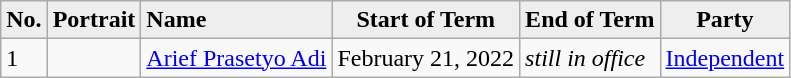<table class="wikitable">
<tr bgcolor="#eeeeee">
<td align="center"><strong>No.</strong></td>
<td align="center"><strong>Portrait</strong></td>
<td><strong>Name</strong></td>
<td align="center"><strong>Start of Term</strong></td>
<td align="center"><strong>End of Term</strong></td>
<td align="center"><strong>Party</strong></td>
</tr>
<tr>
<td>1</td>
<td></td>
<td><a href='#'>Arief Prasetyo Adi</a></td>
<td>February 21, 2022</td>
<td><em>still in office</em></td>
<td><a href='#'>Independent</a></td>
</tr>
</table>
